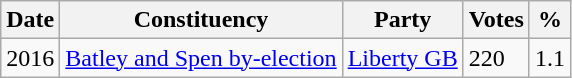<table class="wikitable">
<tr>
<th>Date</th>
<th>Constituency</th>
<th>Party</th>
<th>Votes</th>
<th>%</th>
</tr>
<tr>
<td>2016</td>
<td><a href='#'>Batley and Spen by-election</a></td>
<td><a href='#'>Liberty GB</a></td>
<td>220</td>
<td>1.1</td>
</tr>
</table>
